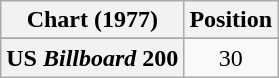<table class="wikitable sortable plainrowheaders">
<tr>
<th>Chart (1977)</th>
<th>Position</th>
</tr>
<tr>
</tr>
<tr>
<th scope="row">US <em>Billboard</em> 200</th>
<td style="text-align:center">30</td>
</tr>
</table>
